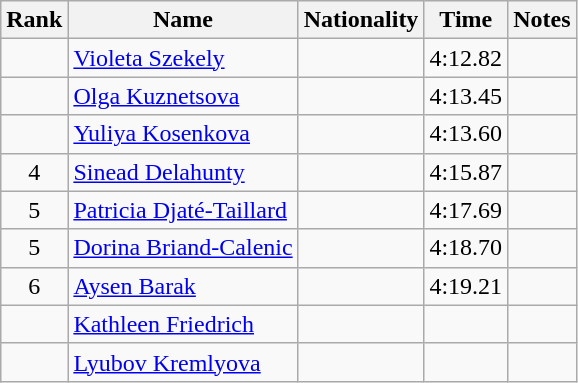<table class="wikitable sortable" style="text-align:center">
<tr>
<th>Rank</th>
<th>Name</th>
<th>Nationality</th>
<th>Time</th>
<th>Notes</th>
</tr>
<tr>
<td></td>
<td align="left"><a href='#'>Violeta Szekely</a></td>
<td align=left></td>
<td>4:12.82</td>
<td></td>
</tr>
<tr>
<td></td>
<td align="left"><a href='#'>Olga Kuznetsova</a></td>
<td align=left></td>
<td>4:13.45</td>
<td></td>
</tr>
<tr>
<td></td>
<td align="left"><a href='#'>Yuliya Kosenkova</a></td>
<td align=left></td>
<td>4:13.60</td>
<td></td>
</tr>
<tr>
<td>4</td>
<td align="left"><a href='#'>Sinead Delahunty</a></td>
<td align=left></td>
<td>4:15.87</td>
<td></td>
</tr>
<tr>
<td>5</td>
<td align="left"><a href='#'>Patricia Djaté-Taillard</a></td>
<td align=left></td>
<td>4:17.69</td>
<td></td>
</tr>
<tr>
<td>5</td>
<td align="left"><a href='#'>Dorina Briand-Calenic</a></td>
<td align=left></td>
<td>4:18.70</td>
<td></td>
</tr>
<tr>
<td>6</td>
<td align="left"><a href='#'>Aysen Barak</a></td>
<td align=left></td>
<td>4:19.21</td>
<td></td>
</tr>
<tr>
<td></td>
<td align="left"><a href='#'>Kathleen Friedrich</a></td>
<td align=left></td>
<td></td>
<td></td>
</tr>
<tr>
<td></td>
<td align="left"><a href='#'>Lyubov Kremlyova</a></td>
<td align=left></td>
<td></td>
<td></td>
</tr>
</table>
